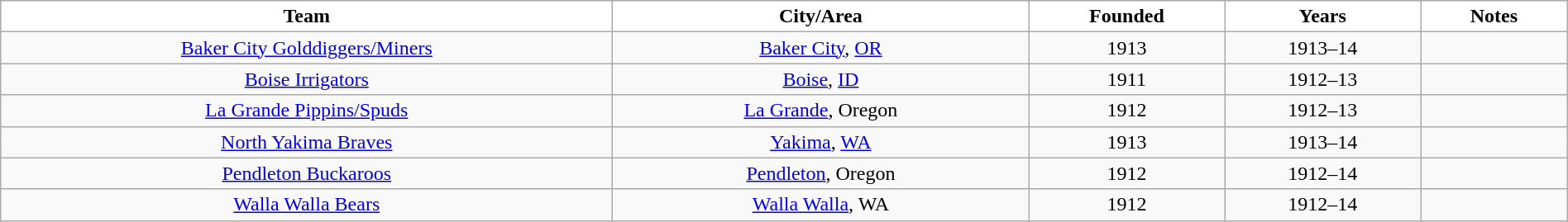<table class="wikitable" style="width:100%; text-align:center">
<tr>
<th style="background:white; width:25%">Team</th>
<th style="background:white; width:17%">City/Area</th>
<th style="background:white; width:8%">Founded</th>
<th style="background:white; width:8%">Years</th>
<th style="background:white; width:6%">Notes</th>
</tr>
<tr>
<td><a href='#'>Baker City Golddiggers/Miners</a></td>
<td><a href='#'>Baker City</a>, <a href='#'>OR</a></td>
<td>1913</td>
<td>1913–14</td>
<td></td>
</tr>
<tr>
<td><a href='#'>Boise Irrigators</a></td>
<td><a href='#'>Boise</a>, <a href='#'>ID</a></td>
<td>1911</td>
<td>1912–13</td>
<td></td>
</tr>
<tr>
<td><a href='#'>La Grande Pippins/Spuds</a></td>
<td><a href='#'>La Grande</a>, Oregon</td>
<td>1912</td>
<td>1912–13</td>
<td></td>
</tr>
<tr>
<td><a href='#'>North Yakima Braves</a></td>
<td><a href='#'>Yakima</a>, <a href='#'>WA</a></td>
<td>1913</td>
<td>1913–14</td>
<td></td>
</tr>
<tr>
<td><a href='#'>Pendleton Buckaroos</a></td>
<td><a href='#'>Pendleton</a>, Oregon</td>
<td>1912</td>
<td>1912–14</td>
<td></td>
</tr>
<tr>
<td><a href='#'>Walla Walla Bears</a></td>
<td><a href='#'>Walla Walla</a>, WA</td>
<td>1912</td>
<td>1912–14</td>
<td></td>
</tr>
</table>
